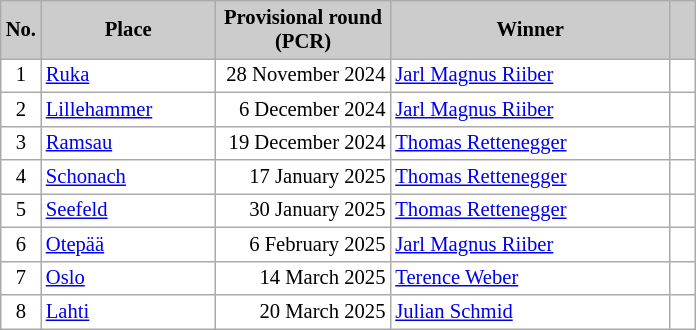<table class="wikitable plainrowheaders" style="background:#fff; font-size:86%; line-height:16px; border:grey solid 1px; border-collapse:collapse;">
<tr style="background:#ccc; text-align:center;">
<th style="background-color: #ccc;" width=20>No.</th>
<th style="background-color: #ccc;" width=110>Place</th>
<th style="background-color: #ccc;" width=110>Provisional round (PCR)</th>
<th style="background-color: #ccc;" width=180>Winner</th>
<th scope="col" style="background:#ccc; width:10px;"></th>
</tr>
<tr>
<td align="center">1</td>
<td> <a href='#'>Ruka</a></td>
<td align="right">28 November 2024</td>
<td> <a href='#'>Jarl Magnus Riiber</a></td>
<td></td>
</tr>
<tr>
<td align="center">2</td>
<td> <a href='#'>Lillehammer</a></td>
<td align="right">6 December 2024</td>
<td> <a href='#'>Jarl Magnus Riiber</a></td>
<td></td>
</tr>
<tr>
<td align="center">3</td>
<td> <a href='#'>Ramsau</a></td>
<td align="right">19 December 2024</td>
<td> <a href='#'>Thomas Rettenegger</a></td>
<td></td>
</tr>
<tr>
<td align="center">4</td>
<td> <a href='#'>Schonach</a></td>
<td align="right">17 January 2025</td>
<td> <a href='#'>Thomas Rettenegger</a></td>
<td></td>
</tr>
<tr>
<td align="center">5</td>
<td> <a href='#'>Seefeld</a></td>
<td align="right">30 January 2025</td>
<td> <a href='#'>Thomas Rettenegger</a></td>
<td></td>
</tr>
<tr>
<td align="center">6</td>
<td> <a href='#'>Otepää</a></td>
<td align="right">6 February 2025</td>
<td> <a href='#'>Jarl Magnus Riiber</a></td>
<td></td>
</tr>
<tr>
<td align="center">7</td>
<td> <a href='#'>Oslo</a></td>
<td align="right">14 March 2025</td>
<td> <a href='#'>Terence Weber</a></td>
<td></td>
</tr>
<tr>
<td align="center">8</td>
<td> <a href='#'>Lahti</a></td>
<td align="right">20 March 2025</td>
<td> <a href='#'>Julian Schmid</a></td>
<td></td>
</tr>
</table>
